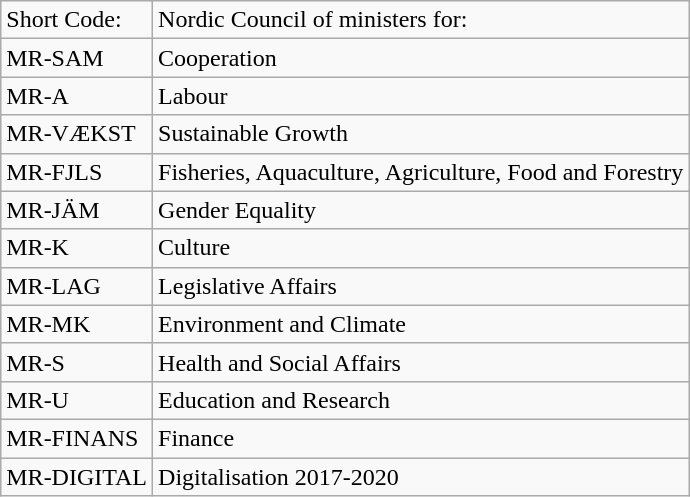<table class="wikitable">
<tr>
<td>Short Code:</td>
<td>Nordic Council of ministers for:</td>
</tr>
<tr>
<td>MR-SAM</td>
<td>Cooperation</td>
</tr>
<tr>
<td>MR-A</td>
<td>Labour</td>
</tr>
<tr>
<td>MR-VÆKST</td>
<td>Sustainable Growth</td>
</tr>
<tr>
<td>MR-FJLS</td>
<td>Fisheries, Aquaculture, Agriculture, Food and Forestry</td>
</tr>
<tr>
<td>MR-JÄM</td>
<td>Gender Equality</td>
</tr>
<tr>
<td>MR-K</td>
<td>Culture</td>
</tr>
<tr>
<td>MR-LAG</td>
<td>Legislative Affairs</td>
</tr>
<tr>
<td>MR-MK</td>
<td>Environment and Climate</td>
</tr>
<tr>
<td>MR-S</td>
<td>Health and Social Affairs</td>
</tr>
<tr>
<td>MR-U</td>
<td>Education and Research</td>
</tr>
<tr>
<td>MR-FINANS</td>
<td>Finance</td>
</tr>
<tr>
<td>MR-DIGITAL</td>
<td>Digitalisation 2017-2020</td>
</tr>
</table>
